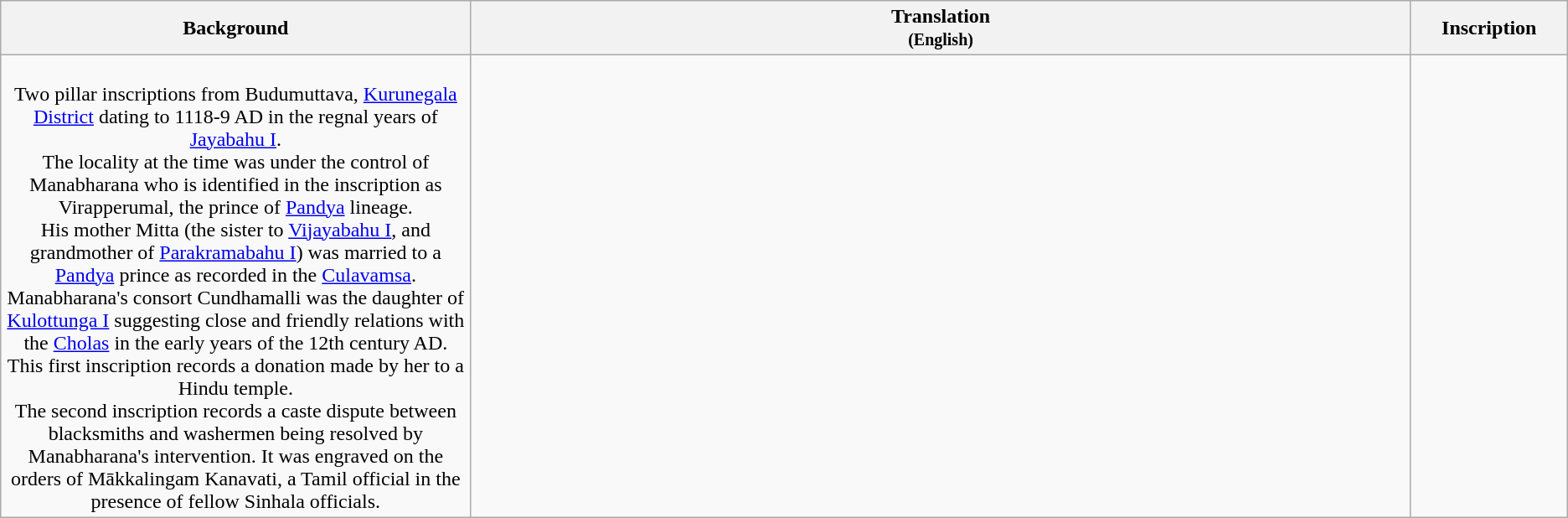<table class="wikitable centre">
<tr>
<th scope="col" align=left>Background<br></th>
<th>Translation<br><small>(English)</small></th>
<th>Inscription<br></th>
</tr>
<tr>
<td align=center width="30%"><br>Two pillar inscriptions from Budumuttava, <a href='#'>Kurunegala District</a> dating to 1118-9 AD in the regnal years of <a href='#'>Jayabahu I</a>.<br>The locality at the time was under the control of Manabharana who is identified in the inscription as Virapperumal, the prince of <a href='#'>Pandya</a> lineage.<br>His mother Mitta (the sister to <a href='#'>Vijayabahu I</a>, and grandmother of <a href='#'>Parakramabahu I</a>) was married to a <a href='#'>Pandya</a> prince as recorded in the <a href='#'>Culavamsa</a>.<br>Manabharana's consort Cundhamalli was the daughter of <a href='#'>Kulottunga I</a> suggesting close and friendly relations with the <a href='#'>Cholas</a> in the early years of the 12th century AD.<br>This first inscription records a donation made by her to a Hindu temple.<br>The second inscription records a caste dispute between blacksmiths and washermen being resolved by Manabharana's intervention.
It was engraved on the orders of Mākkalingam Kanavati, a Tamil official in the presence of fellow Sinhala officials.</td>
<td align=left><br></td>
<td align=center width="10%"><br></td>
</tr>
</table>
